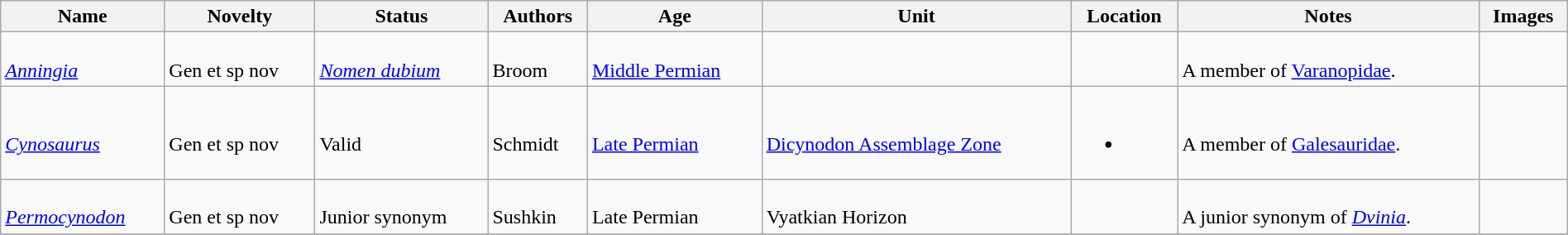<table class="wikitable sortable" align="center" width="100%">
<tr>
<th>Name</th>
<th>Novelty</th>
<th>Status</th>
<th>Authors</th>
<th>Age</th>
<th>Unit</th>
<th>Location</th>
<th>Notes</th>
<th>Images</th>
</tr>
<tr>
<td><br><em><a href='#'>Anningia</a></em></td>
<td><br>Gen et sp nov</td>
<td><br><em><a href='#'>Nomen dubium</a></em></td>
<td><br>Broom</td>
<td><br><a href='#'>Middle Permian</a></td>
<td></td>
<td></td>
<td><br>A member of <a href='#'>Varanopidae</a>.</td>
</tr>
<tr>
<td><br><em><a href='#'>Cynosaurus</a></em></td>
<td><br>Gen et sp nov</td>
<td><br>Valid</td>
<td><br>Schmidt</td>
<td><br><a href='#'>Late Permian</a></td>
<td><br><a href='#'>Dicynodon Assemblage Zone</a></td>
<td><br><ul><li></li></ul></td>
<td><br>A member of <a href='#'>Galesauridae</a>.</td>
<td></td>
</tr>
<tr>
<td><br><em><a href='#'>Permocynodon</a></em></td>
<td><br>Gen et sp nov</td>
<td><br>Junior synonym</td>
<td><br>Sushkin</td>
<td><br>Late Permian</td>
<td><br>Vyatkian Horizon</td>
<td></td>
<td><br>A junior synonym of <em><a href='#'>Dvinia</a></em>.</td>
<td></td>
</tr>
<tr>
</tr>
</table>
